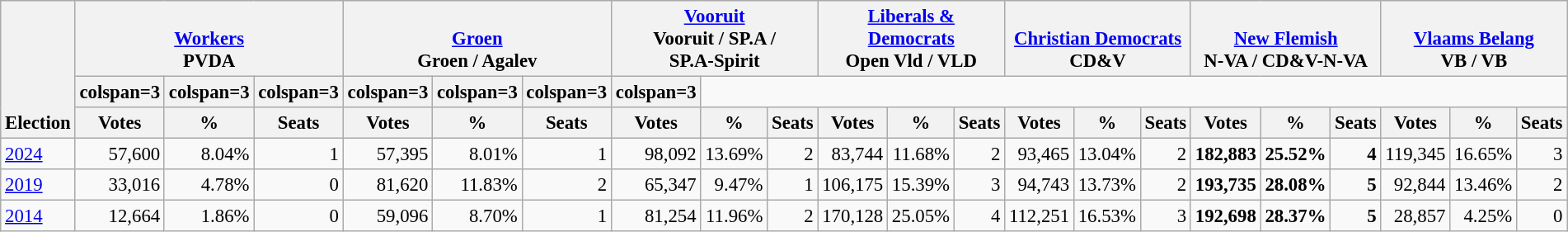<table class="wikitable" border="1" style="font-size:95%; text-align:right;">
<tr>
<th style="text-align:left;" valign=bottom rowspan=3>Election</th>
<th valign=bottom colspan=3><a href='#'>Workers</a><br>PVDA</th>
<th valign=bottom colspan=3><a href='#'>Groen</a><br>Groen / Agalev</th>
<th valign=bottom colspan=3><a href='#'>Vooruit</a><br>Vooruit / SP.A /<br>SP.A-Spirit</th>
<th valign=bottom colspan=3><a href='#'>Liberals & Democrats</a><br>Open Vld / VLD</th>
<th valign=bottom colspan=3><a href='#'>Christian Democrats</a><br>CD&V</th>
<th valign=bottom colspan=3><a href='#'>New Flemish</a><br>N-VA / CD&V-N-VA</th>
<th valign=bottom colspan=3><a href='#'>Vlaams Belang</a><br>VB / VB</th>
</tr>
<tr>
<th>colspan=3 </th>
<th>colspan=3 </th>
<th>colspan=3 </th>
<th>colspan=3 </th>
<th>colspan=3 </th>
<th>colspan=3 </th>
<th>colspan=3 </th>
</tr>
<tr>
<th>Votes</th>
<th>%</th>
<th>Seats</th>
<th>Votes</th>
<th>%</th>
<th>Seats</th>
<th>Votes</th>
<th>%</th>
<th>Seats</th>
<th>Votes</th>
<th>%</th>
<th>Seats</th>
<th>Votes</th>
<th>%</th>
<th>Seats</th>
<th>Votes</th>
<th>%</th>
<th>Seats</th>
<th>Votes</th>
<th>%</th>
<th>Seats</th>
</tr>
<tr>
<td align=left><a href='#'>2024</a></td>
<td>57,600</td>
<td>8.04%</td>
<td>1</td>
<td>57,395</td>
<td>8.01%</td>
<td>1</td>
<td>98,092</td>
<td>13.69%</td>
<td>2</td>
<td>83,744</td>
<td>11.68%</td>
<td>2</td>
<td>93,465</td>
<td>13.04%</td>
<td>2</td>
<td><strong>182,883</strong></td>
<td><strong>25.52%</strong></td>
<td><strong>4</strong></td>
<td>119,345</td>
<td>16.65%</td>
<td>3</td>
</tr>
<tr>
<td align=left><a href='#'>2019</a></td>
<td>33,016</td>
<td>4.78%</td>
<td>0</td>
<td>81,620</td>
<td>11.83%</td>
<td>2</td>
<td>65,347</td>
<td>9.47%</td>
<td>1</td>
<td>106,175</td>
<td>15.39%</td>
<td>3</td>
<td>94,743</td>
<td>13.73%</td>
<td>2</td>
<td><strong>193,735</strong></td>
<td><strong>28.08%</strong></td>
<td><strong>5</strong></td>
<td>92,844</td>
<td>13.46%</td>
<td>2</td>
</tr>
<tr>
<td align=left><a href='#'>2014</a></td>
<td>12,664</td>
<td>1.86%</td>
<td>0</td>
<td>59,096</td>
<td>8.70%</td>
<td>1</td>
<td>81,254</td>
<td>11.96%</td>
<td>2</td>
<td>170,128</td>
<td>25.05%</td>
<td>4</td>
<td>112,251</td>
<td>16.53%</td>
<td>3</td>
<td><strong>192,698</strong></td>
<td><strong>28.37%</strong></td>
<td><strong>5</strong></td>
<td>28,857</td>
<td>4.25%</td>
<td>0</td>
</tr>
</table>
